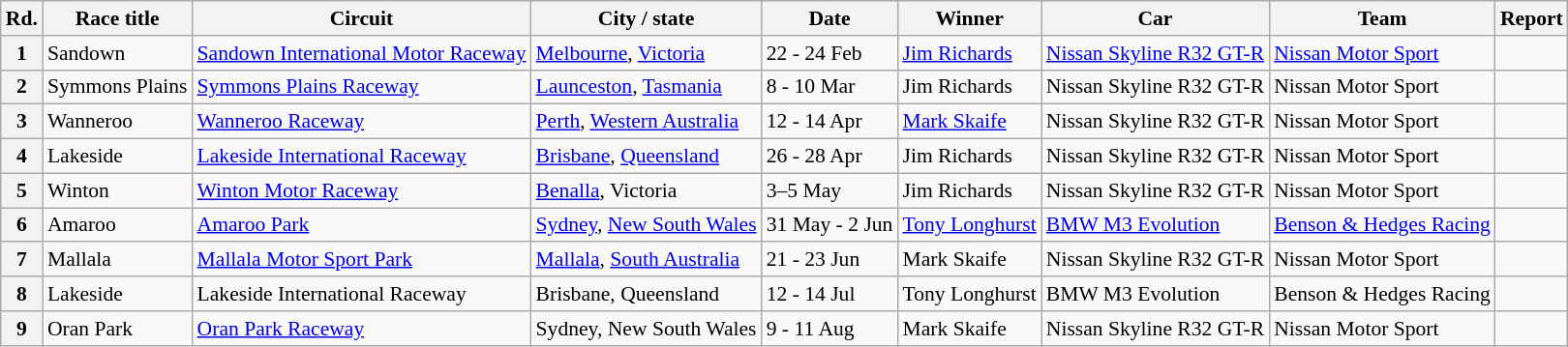<table class="wikitable" style="font-size: 90%">
<tr>
<th>Rd.</th>
<th>Race title</th>
<th>Circuit</th>
<th>City / state</th>
<th>Date</th>
<th>Winner</th>
<th>Car</th>
<th>Team</th>
<th>Report</th>
</tr>
<tr>
<th>1</th>
<td> Sandown</td>
<td><a href='#'>Sandown International Motor Raceway</a></td>
<td><a href='#'>Melbourne</a>, <a href='#'>Victoria</a></td>
<td>22 - 24 Feb</td>
<td> <a href='#'>Jim Richards</a></td>
<td><a href='#'>Nissan Skyline R32 GT-R</a></td>
<td><a href='#'>Nissan Motor Sport</a></td>
<td></td>
</tr>
<tr>
<th>2</th>
<td> Symmons Plains</td>
<td><a href='#'>Symmons Plains Raceway</a></td>
<td><a href='#'>Launceston</a>, <a href='#'>Tasmania</a></td>
<td>8 - 10 Mar</td>
<td> Jim Richards</td>
<td>Nissan Skyline R32 GT-R</td>
<td>Nissan Motor Sport</td>
<td></td>
</tr>
<tr>
<th>3</th>
<td> Wanneroo</td>
<td><a href='#'>Wanneroo Raceway</a></td>
<td><a href='#'>Perth</a>, <a href='#'>Western Australia</a></td>
<td>12 - 14 Apr</td>
<td> <a href='#'>Mark Skaife</a></td>
<td>Nissan Skyline R32 GT-R</td>
<td>Nissan Motor Sport</td>
<td></td>
</tr>
<tr>
<th>4</th>
<td> Lakeside</td>
<td><a href='#'>Lakeside International Raceway</a></td>
<td><a href='#'>Brisbane</a>, <a href='#'>Queensland</a></td>
<td>26 - 28 Apr</td>
<td> Jim Richards</td>
<td>Nissan Skyline R32 GT-R</td>
<td>Nissan Motor Sport</td>
<td></td>
</tr>
<tr>
<th>5</th>
<td> Winton</td>
<td><a href='#'>Winton Motor Raceway</a></td>
<td><a href='#'>Benalla</a>, Victoria</td>
<td>3–5 May</td>
<td> Jim Richards</td>
<td>Nissan Skyline R32 GT-R</td>
<td>Nissan Motor Sport</td>
<td></td>
</tr>
<tr>
<th>6</th>
<td> Amaroo</td>
<td><a href='#'>Amaroo Park</a></td>
<td><a href='#'>Sydney</a>, <a href='#'>New South Wales</a></td>
<td>31 May - 2 Jun</td>
<td> <a href='#'>Tony Longhurst</a></td>
<td><a href='#'>BMW M3 Evolution</a></td>
<td><a href='#'>Benson & Hedges Racing</a></td>
<td></td>
</tr>
<tr>
<th>7</th>
<td> Mallala</td>
<td><a href='#'>Mallala Motor Sport Park</a></td>
<td><a href='#'>Mallala</a>, <a href='#'>South Australia</a></td>
<td>21 - 23 Jun</td>
<td> Mark Skaife</td>
<td>Nissan Skyline R32 GT-R</td>
<td>Nissan Motor Sport</td>
<td></td>
</tr>
<tr>
<th>8</th>
<td> Lakeside</td>
<td>Lakeside International Raceway</td>
<td>Brisbane, Queensland</td>
<td>12 - 14 Jul</td>
<td> Tony Longhurst</td>
<td>BMW M3 Evolution</td>
<td>Benson & Hedges Racing</td>
<td></td>
</tr>
<tr>
<th>9</th>
<td> Oran Park</td>
<td><a href='#'>Oran Park Raceway</a></td>
<td>Sydney, New South Wales</td>
<td>9 - 11 Aug</td>
<td> Mark Skaife</td>
<td>Nissan Skyline R32 GT-R</td>
<td>Nissan Motor Sport</td>
<td></td>
</tr>
</table>
